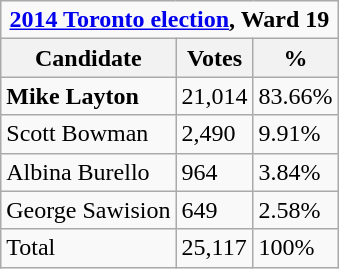<table class="wikitable">
<tr>
<td Colspan="3" align="center"><strong><a href='#'>2014 Toronto election</a>, Ward 19</strong></td>
</tr>
<tr>
<th>Candidate</th>
<th>Votes</th>
<th>%</th>
</tr>
<tr>
<td><strong>Mike Layton</strong></td>
<td>21,014</td>
<td>83.66%</td>
</tr>
<tr>
<td>Scott Bowman</td>
<td>2,490</td>
<td>9.91%</td>
</tr>
<tr>
<td>Albina Burello</td>
<td>964</td>
<td>3.84%</td>
</tr>
<tr>
<td>George Sawision</td>
<td>649</td>
<td>2.58%</td>
</tr>
<tr>
<td>Total</td>
<td>25,117</td>
<td>100%</td>
</tr>
</table>
